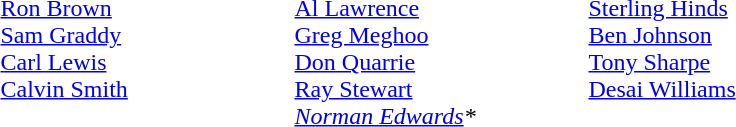<table>
<tr>
<td style="width:12em" valign=top><br><a href='#'>Ron Brown</a><br><a href='#'>Sam Graddy</a><br><a href='#'>Carl Lewis</a><br><a href='#'>Calvin Smith</a></td>
<td style="width:12em" valign=top><br><a href='#'>Al Lawrence</a><br><a href='#'>Greg Meghoo</a><br><a href='#'>Don Quarrie</a><br><a href='#'>Ray Stewart</a><br> <em><a href='#'>Norman Edwards</a>*</em></td>
<td style="width:12em" valign=top><br><a href='#'>Sterling Hinds</a><br><a href='#'>Ben Johnson</a><br><a href='#'>Tony Sharpe</a><br><a href='#'>Desai Williams</a></td>
</tr>
</table>
